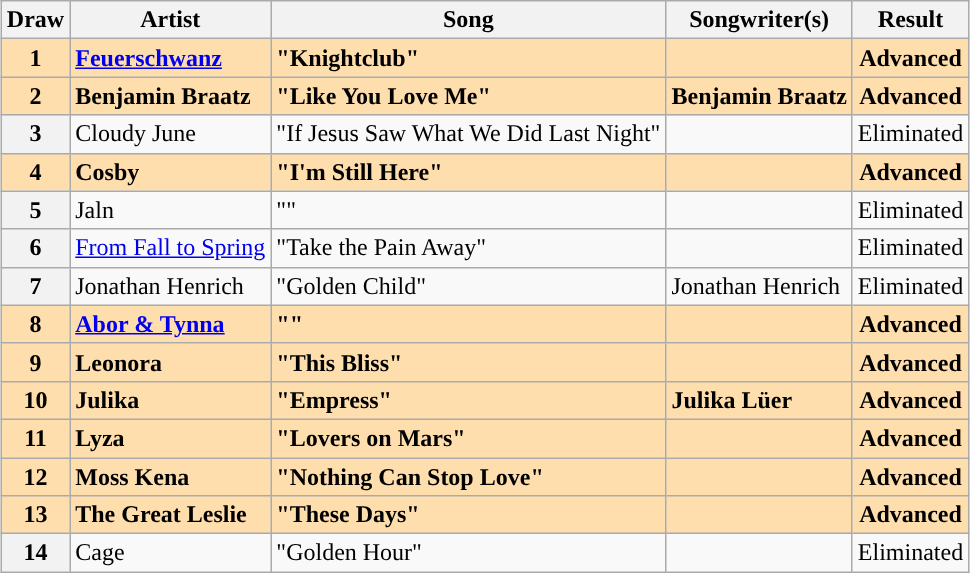<table class="sortable wikitable plainrowheaders" style="margin: 1em auto 1em auto; text-align:center;">
<tr>
<th>Draw</th>
<th>Artist</th>
<th>Song</th>
<th class="unsortable">Songwriter(s)</th>
<th>Result</th>
</tr>
<tr style="background:navajowhite; font-weight:bold;">
<th scope="row" style="text-align:center; font-weight:bold; background-color:navajowhite;">1</th>
<td align="left"><a href='#'>Feuerschwanz</a></td>
<td align="left">"Knightclub"</td>
<td align="left"></td>
<td>Advanced</td>
</tr>
<tr style="background:navajowhite; font-weight:bold;">
<th scope="row" style="text-align:center; font-weight:bold; background-color:navajowhite;">2</th>
<td align="left">Benjamin Braatz</td>
<td align="left">"Like You Love Me"</td>
<td align="left">Benjamin Braatz</td>
<td>Advanced</td>
</tr>
<tr>
<th scope="row" style="text-align:center;">3</th>
<td align="left">Cloudy June</td>
<td align="left">"If Jesus Saw What We Did Last Night"</td>
<td align="left"></td>
<td>Eliminated</td>
</tr>
<tr style="background:navajowhite; font-weight:bold;">
<th scope="row" style="text-align:center; font-weight:bold; background-color:navajowhite;">4</th>
<td align="left">Cosby</td>
<td align="left">"I'm Still Here"</td>
<td align="left"></td>
<td>Advanced</td>
</tr>
<tr>
<th scope="row" style="text-align:center;">5</th>
<td align="left">Jaln</td>
<td align="left">""</td>
<td align="left"></td>
<td>Eliminated</td>
</tr>
<tr>
<th scope="row" style="text-align:center;">6</th>
<td align="left"><a href='#'>From Fall to Spring</a></td>
<td align="left">"Take the Pain Away"</td>
<td align="left"></td>
<td>Eliminated</td>
</tr>
<tr>
<th scope="row" style="text-align:center;">7</th>
<td align="left">Jonathan Henrich</td>
<td align="left">"Golden Child"</td>
<td align="left">Jonathan Henrich</td>
<td>Eliminated</td>
</tr>
<tr style="background:navajowhite; font-weight:bold;">
<th scope="row" style="text-align:center; font-weight:bold; background-color:navajowhite;">8</th>
<td align="left"><a href='#'>Abor & Tynna</a></td>
<td align="left">""</td>
<td align="left"></td>
<td>Advanced</td>
</tr>
<tr style="background:navajowhite; font-weight:bold;">
<th scope="row" style="text-align:center; font-weight:bold; background-color:navajowhite;">9</th>
<td align="left">Leonora</td>
<td align="left">"This Bliss"</td>
<td align="left"></td>
<td>Advanced</td>
</tr>
<tr style="background:navajowhite; font-weight:bold;">
<th scope="row" style="text-align:center; font-weight:bold; background-color:navajowhite;">10</th>
<td align="left">Julika</td>
<td align="left">"Empress"</td>
<td align="left">Julika Lüer</td>
<td>Advanced</td>
</tr>
<tr style="background:navajowhite; font-weight:bold;">
<th scope="row" style="text-align:center; font-weight:bold; background-color:navajowhite;">11</th>
<td align="left">Lyza</td>
<td align="left">"Lovers on Mars"</td>
<td align="left"></td>
<td>Advanced</td>
</tr>
<tr style="background:navajowhite; font-weight:bold;">
<th scope="row" style="text-align:center; font-weight:bold; background-color:navajowhite;">12</th>
<td align="left">Moss Kena</td>
<td align="left">"Nothing Can Stop Love"</td>
<td align="left"></td>
<td>Advanced</td>
</tr>
<tr style="background:navajowhite; font-weight:bold;">
<th scope="row" style="text-align:center; font-weight:bold; background-color:navajowhite;">13</th>
<td align="left">The Great Leslie</td>
<td align="left">"These Days"</td>
<td align="left"></td>
<td>Advanced</td>
</tr>
<tr>
<th scope="row" style="text-align:center;">14</th>
<td align="left">Cage</td>
<td align="left">"Golden Hour"</td>
<td align="left"></td>
<td>Eliminated</td>
</tr>
</table>
